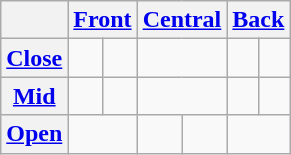<table class="wikitable" style="text-align:center;">
<tr>
<th></th>
<th colspan=2><a href='#'>Front</a></th>
<th colspan=2><a href='#'>Central</a></th>
<th colspan=2><a href='#'>Back</a></th>
</tr>
<tr>
<th><a href='#'>Close</a></th>
<td></td>
<td> </td>
<td colspan=2></td>
<td></td>
<td> </td>
</tr>
<tr>
<th><a href='#'>Mid</a></th>
<td></td>
<td> </td>
<td colspan=2></td>
<td></td>
<td> </td>
</tr>
<tr>
<th><a href='#'>Open</a></th>
<td colspan=2></td>
<td></td>
<td> </td>
<td colspan=2></td>
</tr>
</table>
